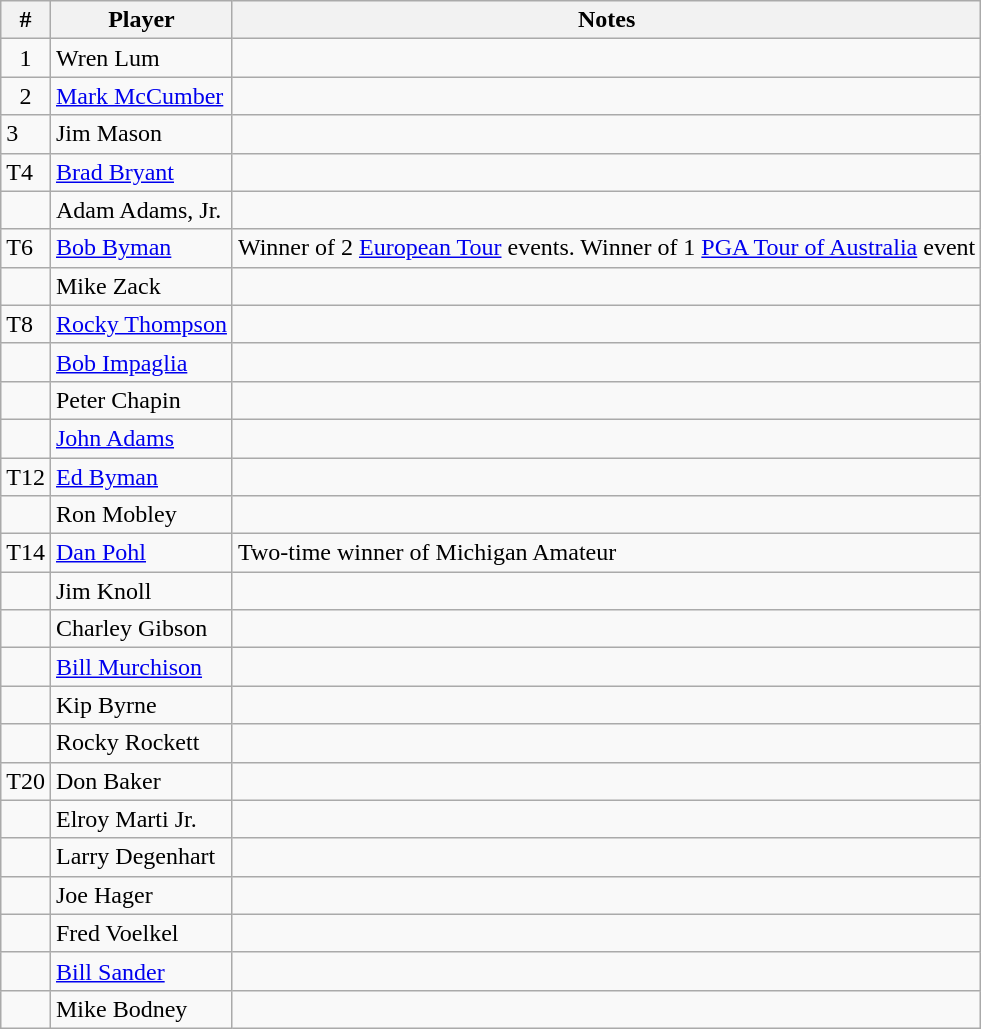<table class="wikitable sortable">
<tr>
<th>#</th>
<th>Player</th>
<th>Notes</th>
</tr>
<tr>
<td align="center">1</td>
<td> Wren Lum</td>
<td></td>
</tr>
<tr>
<td align="center">2</td>
<td> <a href='#'>Mark McCumber</a></td>
<td></td>
</tr>
<tr>
<td>3</td>
<td> Jim Mason</td>
<td></td>
</tr>
<tr>
<td>T4</td>
<td> <a href='#'>Brad Bryant</a></td>
<td></td>
</tr>
<tr>
<td></td>
<td> Adam Adams, Jr.</td>
<td></td>
</tr>
<tr>
<td>T6</td>
<td> <a href='#'>Bob Byman</a></td>
<td>Winner of 2 <a href='#'>European Tour</a> events. Winner of 1 <a href='#'>PGA Tour of Australia</a> event</td>
</tr>
<tr>
<td></td>
<td> Mike Zack</td>
<td></td>
</tr>
<tr>
<td>T8</td>
<td> <a href='#'>Rocky Thompson</a></td>
<td></td>
</tr>
<tr>
<td></td>
<td> <a href='#'>Bob Impaglia</a></td>
<td></td>
</tr>
<tr>
<td></td>
<td> Peter Chapin</td>
<td></td>
</tr>
<tr>
<td></td>
<td> <a href='#'>John Adams</a></td>
<td></td>
</tr>
<tr>
<td>T12</td>
<td> <a href='#'>Ed Byman</a></td>
<td></td>
</tr>
<tr>
<td></td>
<td> Ron Mobley</td>
<td></td>
</tr>
<tr>
<td>T14</td>
<td> <a href='#'>Dan Pohl</a></td>
<td>Two-time winner of Michigan Amateur</td>
</tr>
<tr>
<td></td>
<td> Jim Knoll</td>
<td></td>
</tr>
<tr>
<td></td>
<td> Charley Gibson</td>
<td></td>
</tr>
<tr>
<td></td>
<td> <a href='#'>Bill Murchison</a></td>
<td></td>
</tr>
<tr>
<td></td>
<td> Kip Byrne</td>
<td></td>
</tr>
<tr>
<td></td>
<td> Rocky Rockett</td>
<td></td>
</tr>
<tr>
<td>T20</td>
<td> Don Baker</td>
<td></td>
</tr>
<tr>
<td></td>
<td> Elroy Marti Jr.</td>
<td></td>
</tr>
<tr>
<td></td>
<td> Larry Degenhart</td>
<td></td>
</tr>
<tr>
<td></td>
<td> Joe Hager</td>
<td></td>
</tr>
<tr>
<td></td>
<td> Fred Voelkel</td>
<td></td>
</tr>
<tr>
<td></td>
<td> <a href='#'>Bill Sander</a></td>
<td></td>
</tr>
<tr>
<td></td>
<td> Mike Bodney</td>
<td></td>
</tr>
</table>
